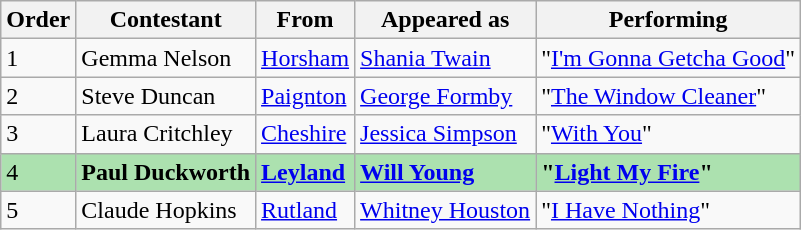<table class="wikitable">
<tr>
<th>Order</th>
<th>Contestant</th>
<th>From</th>
<th>Appeared as</th>
<th>Performing</th>
</tr>
<tr>
<td>1</td>
<td>Gemma Nelson</td>
<td><a href='#'>Horsham</a></td>
<td><a href='#'>Shania Twain</a></td>
<td>"<a href='#'>I'm Gonna Getcha Good</a>"</td>
</tr>
<tr>
<td>2</td>
<td>Steve Duncan</td>
<td><a href='#'>Paignton</a></td>
<td><a href='#'>George Formby</a></td>
<td>"<a href='#'>The Window Cleaner</a>"</td>
</tr>
<tr>
<td>3</td>
<td>Laura Critchley</td>
<td><a href='#'>Cheshire</a></td>
<td><a href='#'>Jessica Simpson</a></td>
<td>"<a href='#'>With You</a>"</td>
</tr>
<tr style="background:#ACE1AF;">
<td>4</td>
<td><strong>Paul Duckworth</strong></td>
<td><strong><a href='#'>Leyland</a></strong></td>
<td><strong><a href='#'>Will Young</a></strong></td>
<td><strong>"<a href='#'>Light My Fire</a>"</strong></td>
</tr>
<tr>
<td>5</td>
<td>Claude Hopkins</td>
<td><a href='#'>Rutland</a></td>
<td><a href='#'>Whitney Houston</a></td>
<td>"<a href='#'>I Have Nothing</a>"</td>
</tr>
</table>
